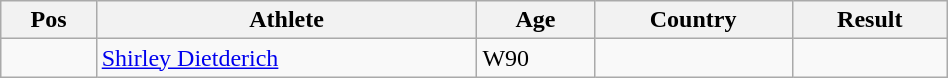<table class="wikitable"  style="text-align:center; width:50%;">
<tr>
<th>Pos</th>
<th>Athlete</th>
<th>Age</th>
<th>Country</th>
<th>Result</th>
</tr>
<tr>
<td align=center></td>
<td align=left><a href='#'>Shirley Dietderich</a></td>
<td align=left>W90</td>
<td align=left></td>
<td></td>
</tr>
</table>
